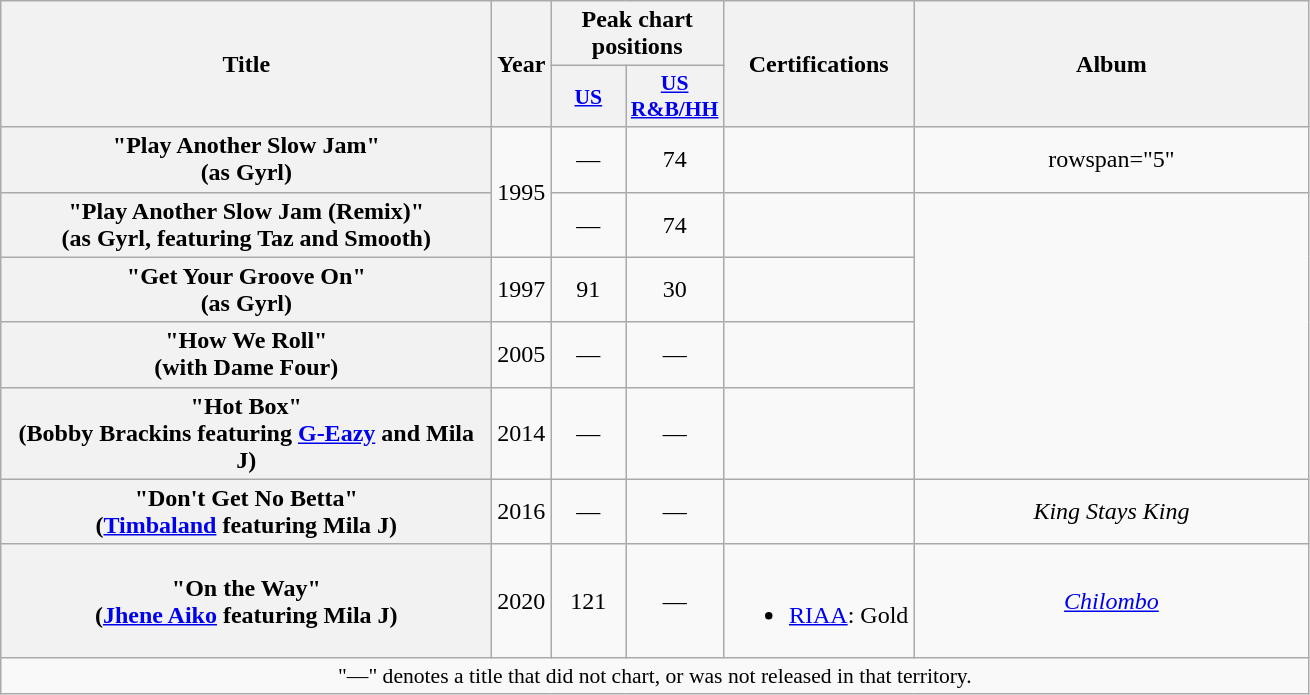<table class="wikitable plainrowheaders" style="text-align:center;">
<tr>
<th scope="col" rowspan="2" style="width:20em;">Title</th>
<th scope="col" rowspan="2">Year</th>
<th scope="col" colspan="2">Peak chart positions</th>
<th scope="col" rowspan="2">Certifications</th>
<th scope="col" rowspan="2" style="width:16em;">Album</th>
</tr>
<tr>
<th style="width:3em;font-size:90%;"><a href='#'>US</a><br></th>
<th style="width:3em;font-size:90%;"><a href='#'>US<br>R&B/HH</a><br></th>
</tr>
<tr>
<th scope="row">"Play Another Slow Jam"<br><span>(as Gyrl)</span></th>
<td rowspan="2">1995</td>
<td>—</td>
<td>74</td>
<td></td>
<td>rowspan="5" </td>
</tr>
<tr>
<th scope="row">"Play Another Slow Jam (Remix)"<br><span>(as Gyrl, featuring Taz and Smooth)</span></th>
<td>—</td>
<td>74</td>
<td></td>
</tr>
<tr>
<th scope="row">"Get Your Groove On"<br><span>(as Gyrl)</span></th>
<td>1997</td>
<td>91</td>
<td>30</td>
<td></td>
</tr>
<tr>
<th scope="row">"How We Roll"<br><span>(with Dame Four)</span></th>
<td>2005</td>
<td>—</td>
<td>—</td>
<td></td>
</tr>
<tr>
<th scope="row">"Hot Box"<br><span>(Bobby Brackins featuring <a href='#'>G-Eazy</a> and Mila J)</span></th>
<td>2014</td>
<td>—</td>
<td>—</td>
<td></td>
</tr>
<tr>
<th scope="row">"Don't Get No Betta"<br><span>(<a href='#'>Timbaland</a> featuring Mila J)</span></th>
<td rowspan="1">2016</td>
<td>—</td>
<td>—</td>
<td></td>
<td><em>King Stays King</em></td>
</tr>
<tr>
<th scope="row">"On the Way"<br><span>(<a href='#'>Jhene Aiko</a> featuring Mila J)</span></th>
<td rowspan="1">2020</td>
<td>121</td>
<td>—</td>
<td><br><ul><li><a href='#'>RIAA</a>: Gold</li></ul></td>
<td><em><a href='#'>Chilombo</a></em></td>
</tr>
<tr>
<td colspan="6" style="font-size:90%">"—" denotes a title that did not chart, or was not released in that territory.</td>
</tr>
</table>
